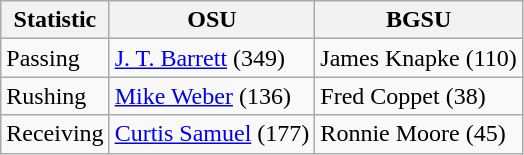<table class="wikitable">
<tr>
<th>Statistic</th>
<th>OSU</th>
<th>BGSU</th>
</tr>
<tr>
<td>Passing</td>
<td><a href='#'>J. T. Barrett</a> (349)</td>
<td>James Knapke (110)</td>
</tr>
<tr>
<td>Rushing</td>
<td><a href='#'>Mike Weber</a> (136)</td>
<td>Fred Coppet (38)</td>
</tr>
<tr>
<td>Receiving</td>
<td><a href='#'>Curtis Samuel</a> (177)</td>
<td>Ronnie Moore (45)</td>
</tr>
</table>
